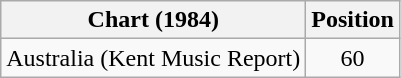<table class="wikitable">
<tr>
<th>Chart (1984)</th>
<th>Position</th>
</tr>
<tr>
<td>Australia (Kent Music Report)</td>
<td align="center">60</td>
</tr>
</table>
